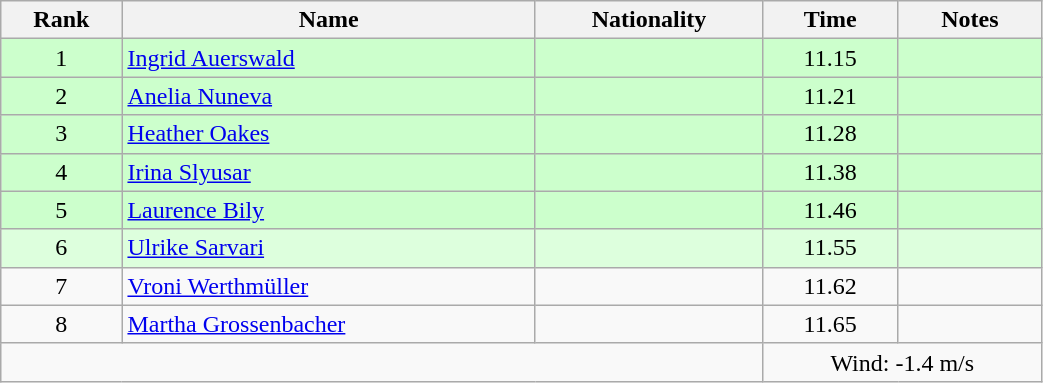<table class="wikitable sortable" style="text-align:center;width: 55%">
<tr>
<th>Rank</th>
<th>Name</th>
<th>Nationality</th>
<th>Time</th>
<th>Notes</th>
</tr>
<tr bgcolor=ccffcc>
<td>1</td>
<td align=left><a href='#'>Ingrid Auerswald</a></td>
<td align=left></td>
<td>11.15</td>
<td></td>
</tr>
<tr bgcolor=ccffcc>
<td>2</td>
<td align=left><a href='#'>Anelia Nuneva</a></td>
<td align=left></td>
<td>11.21</td>
<td></td>
</tr>
<tr bgcolor=ccffcc>
<td>3</td>
<td align=left><a href='#'>Heather Oakes</a></td>
<td align=left></td>
<td>11.28</td>
<td></td>
</tr>
<tr bgcolor=ccffcc>
<td>4</td>
<td align=left><a href='#'>Irina Slyusar</a></td>
<td align=left></td>
<td>11.38</td>
<td></td>
</tr>
<tr bgcolor=ccffcc>
<td>5</td>
<td align=left><a href='#'>Laurence Bily</a></td>
<td align=left></td>
<td>11.46</td>
<td></td>
</tr>
<tr bgcolor=ddffdd>
<td>6</td>
<td align=left><a href='#'>Ulrike Sarvari</a></td>
<td align=left></td>
<td>11.55</td>
<td></td>
</tr>
<tr>
<td>7</td>
<td align=left><a href='#'>Vroni Werthmüller</a></td>
<td align=left></td>
<td>11.62</td>
<td></td>
</tr>
<tr>
<td>8</td>
<td align=left><a href='#'>Martha Grossenbacher</a></td>
<td align=left></td>
<td>11.65</td>
<td></td>
</tr>
<tr>
<td colspan="3"></td>
<td colspan="2">Wind: -1.4 m/s</td>
</tr>
</table>
